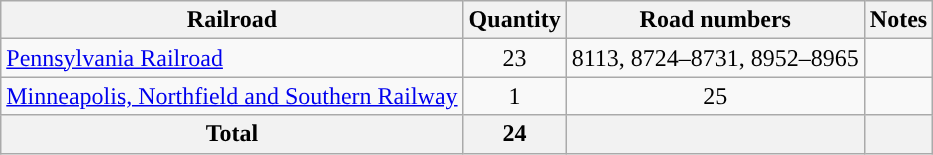<table class="wikitable">
<tr>
<th>Railroad</th>
<th>Quantity</th>
<th>Road numbers</th>
<th>Notes</th>
</tr>
<tr>
<td><a href='#'>Pennsylvania Railroad</a></td>
<td style="text-align: center;">23</td>
<td style="text-align: center;">8113, 8724–8731, 8952–8965</td>
<td></td>
</tr>
<tr>
<td><a href='#'>Minneapolis, Northfield and Southern Railway</a></td>
<td style="text-align: center;">1</td>
<td style="text-align: center;">25</td>
<td></td>
</tr>
<tr>
<th>Total</th>
<th>24</th>
<th></th>
<th></th>
</tr>
</table>
